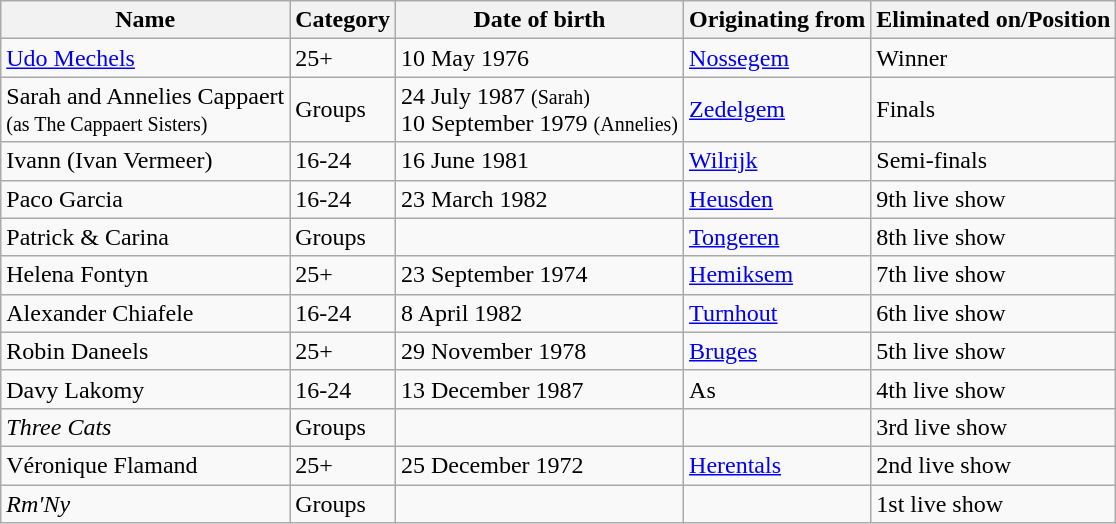<table class="wikitable">
<tr>
<th>Name</th>
<th>Category</th>
<th>Date of birth</th>
<th>Originating from</th>
<th>Eliminated on/Position</th>
</tr>
<tr>
<td><a href='#'>Udo Mechels</a></td>
<td>25+</td>
<td>10 May 1976</td>
<td><a href='#'>Nossegem</a></td>
<td>Winner</td>
</tr>
<tr>
<td>Sarah and Annelies Cappaert <br><small>(as The Cappaert Sisters)</small></td>
<td>Groups</td>
<td>24 July 1987 <small>(Sarah)</small><br>10 September 1979 <small>(Annelies)</small></td>
<td><a href='#'>Zedelgem</a></td>
<td>Finals</td>
</tr>
<tr>
<td>Ivann (Ivan Vermeer)</td>
<td>16-24</td>
<td>16 June 1981</td>
<td><a href='#'>Wilrijk</a></td>
<td>Semi-finals</td>
</tr>
<tr>
<td>Paco Garcia</td>
<td>16-24</td>
<td>23 March 1982</td>
<td><a href='#'>Heusden</a></td>
<td>9th live show</td>
</tr>
<tr>
<td>Patrick & Carina</td>
<td>Groups</td>
<td></td>
<td><a href='#'>Tongeren</a></td>
<td>8th live show</td>
</tr>
<tr>
<td>Helena Fontyn</td>
<td>25+</td>
<td>23 September 1974</td>
<td><a href='#'>Hemiksem</a></td>
<td>7th live show</td>
</tr>
<tr>
<td>Alexander Chiafele</td>
<td>16-24</td>
<td>8 April 1982</td>
<td><a href='#'>Turnhout</a></td>
<td>6th live show</td>
</tr>
<tr>
<td>Robin Daneels</td>
<td>25+</td>
<td>29 November 1978</td>
<td><a href='#'>Bruges</a></td>
<td>5th live show</td>
</tr>
<tr>
<td>Davy Lakomy</td>
<td>16-24</td>
<td>13 December 1987</td>
<td>As</td>
<td>4th live show</td>
</tr>
<tr>
<td><em>Three Cats</em></td>
<td>Groups</td>
<td></td>
<td></td>
<td>3rd live show</td>
</tr>
<tr>
<td>Véronique Flamand</td>
<td>25+</td>
<td>25 December 1972</td>
<td><a href='#'>Herentals</a></td>
<td>2nd live show</td>
</tr>
<tr>
<td><em>Rm'Ny</em></td>
<td>Groups</td>
<td></td>
<td></td>
<td>1st live show</td>
</tr>
</table>
